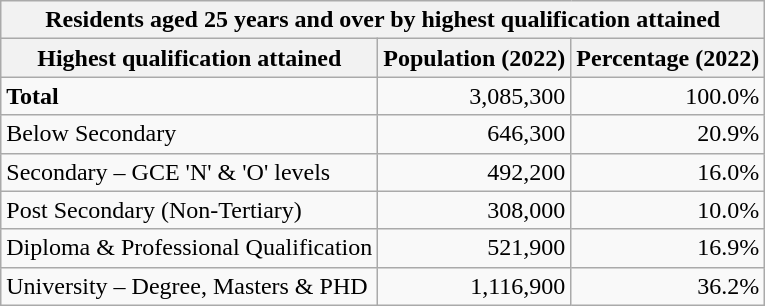<table class="wikitable">
<tr ->
<th colspan="3">Residents aged 25 years and over by highest qualification attained</th>
</tr>
<tr ->
<th>Highest qualification attained</th>
<th align=right>Population (2022)</th>
<th align=right>Percentage (2022)</th>
</tr>
<tr ->
<td><strong>Total</strong></td>
<td align=right>3,085,300</td>
<td align=right>100.0%</td>
</tr>
<tr ->
<td>Below Secondary</td>
<td align=right>646,300</td>
<td align=right>20.9%</td>
</tr>
<tr ->
<td>Secondary – GCE 'N' & 'O' levels</td>
<td align="right">492,200</td>
<td align="right">16.0%</td>
</tr>
<tr ->
<td>Post Secondary (Non-Tertiary)</td>
<td align="right">308,000</td>
<td align="right">10.0%</td>
</tr>
<tr ->
<td>Diploma & Professional Qualification</td>
<td align="right">521,900</td>
<td align="right">16.9%</td>
</tr>
<tr ->
<td>University – Degree, Masters & PHD</td>
<td align="right">1,116,900</td>
<td align="right">36.2%</td>
</tr>
</table>
